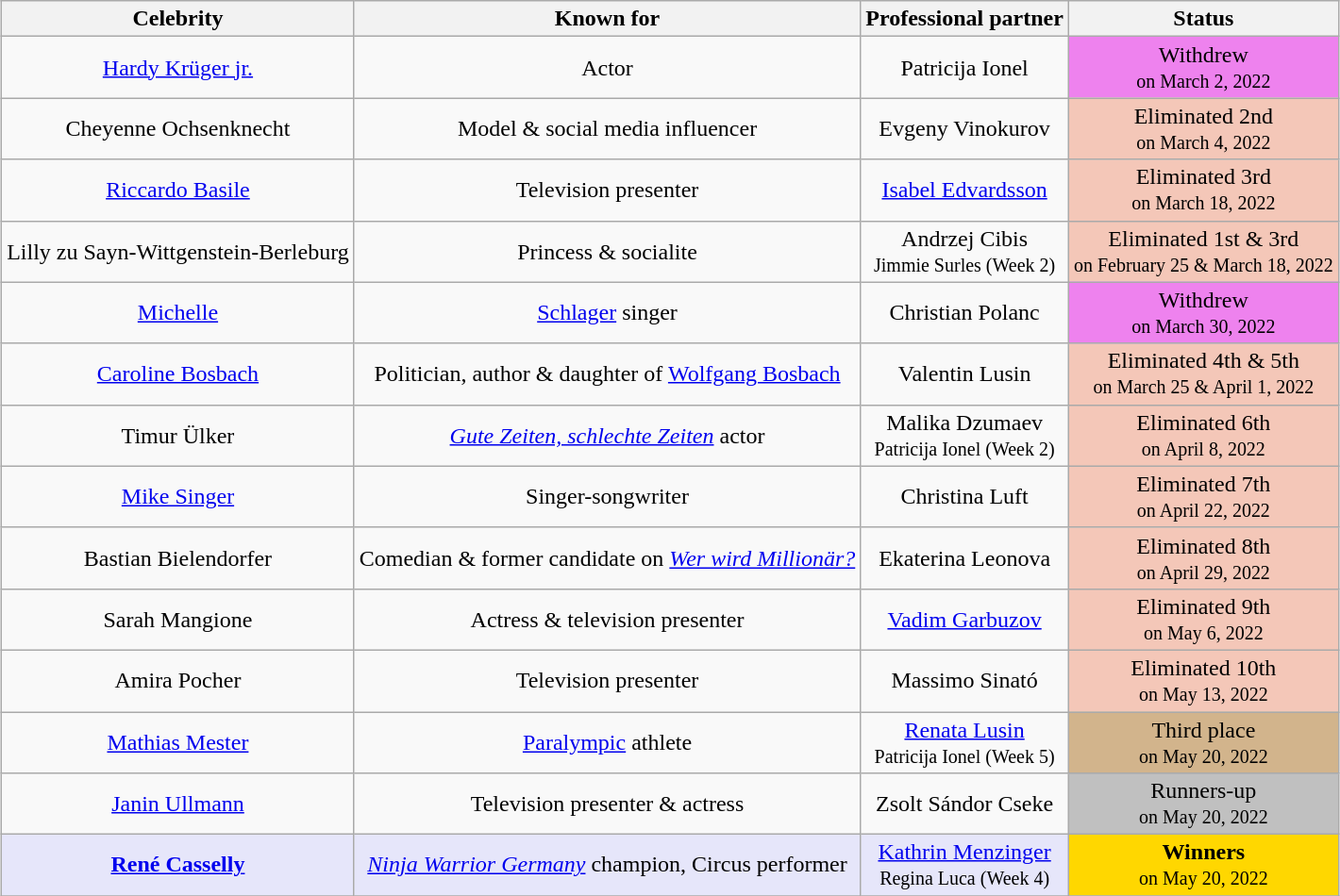<table class= "wikitable sortable" style="text-align: center; margin:auto; align: center">
<tr>
<th>Celebrity</th>
<th>Known for</th>
<th>Professional partner</th>
<th>Status</th>
</tr>
<tr>
<td><a href='#'>Hardy Krüger jr.</a></td>
<td>Actor</td>
<td>Patricija Ionel</td>
<td bgcolor="violet">Withdrew<br><small>on March 2, 2022</small></td>
</tr>
<tr>
<td>Cheyenne Ochsenknecht</td>
<td>Model & social media influencer</td>
<td>Evgeny Vinokurov</td>
<td bgcolor="#F4C7B8">Eliminated 2nd<br><small>on March 4, 2022</small></td>
</tr>
<tr>
<td><a href='#'>Riccardo Basile</a></td>
<td>Television presenter</td>
<td><a href='#'>Isabel Edvardsson</a></td>
<td bgcolor="#F4C7B8">Eliminated 3rd<br><small>on March 18, 2022</small></td>
</tr>
<tr>
<td>Lilly zu Sayn-Wittgenstein-Berleburg</td>
<td>Princess & socialite</td>
<td>Andrzej Cibis<br><small>Jimmie Surles (Week 2)</small></td>
<td bgcolor="#F4C7B8">Eliminated 1st & 3rd<br><small>on February 25 & March 18, 2022</small></td>
</tr>
<tr>
<td><a href='#'>Michelle</a></td>
<td><a href='#'>Schlager</a> singer</td>
<td>Christian Polanc</td>
<td bgcolor="violet">Withdrew<br><small>on March 30, 2022</small></td>
</tr>
<tr>
<td><a href='#'>Caroline Bosbach</a></td>
<td>Politician, author & daughter of <a href='#'>Wolfgang Bosbach</a></td>
<td>Valentin Lusin</td>
<td bgcolor="#F4C7B8">Eliminated 4th & 5th<br><small>on March 25 & April 1, 2022</small></td>
</tr>
<tr>
<td>Timur Ülker</td>
<td><em><a href='#'>Gute Zeiten, schlechte Zeiten</a></em> actor</td>
<td>Malika Dzumaev<br><small>Patricija Ionel (Week 2)</small></td>
<td bgcolor="#F4C7B8">Eliminated 6th<br><small>on April 8, 2022</small></td>
</tr>
<tr>
<td><a href='#'>Mike Singer</a></td>
<td>Singer-songwriter</td>
<td>Christina Luft</td>
<td bgcolor="#F4C7B8">Eliminated 7th<br><small>on April 22, 2022</small></td>
</tr>
<tr>
<td>Bastian Bielendorfer</td>
<td>Comedian & former candidate on <em><a href='#'>Wer wird Millionär?</a></em></td>
<td>Ekaterina Leonova</td>
<td bgcolor="#F4C7B8">Eliminated 8th<br><small>on April 29, 2022</small></td>
</tr>
<tr>
<td>Sarah Mangione</td>
<td>Actress & television presenter</td>
<td><a href='#'>Vadim Garbuzov</a></td>
<td bgcolor="#F4C7B8">Eliminated 9th<br><small>on May 6, 2022</small></td>
</tr>
<tr>
<td>Amira Pocher</td>
<td>Television presenter</td>
<td>Massimo Sinató</td>
<td bgcolor="#F4C7B8">Eliminated 10th<br><small>on May 13, 2022</small></td>
</tr>
<tr>
<td><a href='#'>Mathias Mester</a></td>
<td><a href='#'>Paralympic</a> athlete</td>
<td><a href='#'>Renata Lusin</a><br><small>Patricija Ionel (Week 5)</small></td>
<td bgcolor="tan">Third place<br><small>on May 20, 2022</small></td>
</tr>
<tr>
<td><a href='#'>Janin Ullmann</a></td>
<td>Television presenter & actress</td>
<td>Zsolt Sándor Cseke</td>
<td bgcolor="silver">Runners-up<br><small>on May 20, 2022</small></td>
</tr>
<tr bgcolor="lavender">
<td><strong><a href='#'>René Casselly</a></strong></td>
<td><em><a href='#'>Ninja Warrior Germany</a></em> champion, Circus performer</td>
<td><a href='#'>Kathrin Menzinger</a><br><small>Regina Luca (Week 4)</small></td>
<td bgcolor="gold"><strong>Winners</strong><br><small>on May 20, 2022</small></td>
</tr>
<tr>
</tr>
</table>
